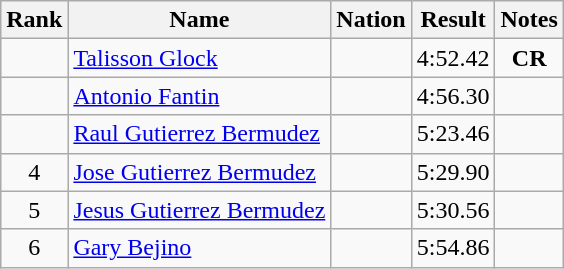<table class="wikitable sortable" style="text-align:center">
<tr>
<th>Rank</th>
<th>Name</th>
<th>Nation</th>
<th>Result</th>
<th>Notes</th>
</tr>
<tr>
<td></td>
<td align="left"><a href='#'>Talisson Glock</a></td>
<td align=left></td>
<td>4:52.42</td>
<td><strong>CR</strong></td>
</tr>
<tr>
<td></td>
<td align="left"><a href='#'>Antonio Fantin</a></td>
<td align=left></td>
<td>4:56.30</td>
<td></td>
</tr>
<tr>
<td></td>
<td align="left"><a href='#'>Raul Gutierrez Bermudez</a></td>
<td align=left></td>
<td>5:23.46</td>
<td></td>
</tr>
<tr>
<td>4</td>
<td align="left"><a href='#'>Jose Gutierrez Bermudez</a></td>
<td align=left></td>
<td>5:29.90</td>
<td></td>
</tr>
<tr>
<td>5</td>
<td align="left"><a href='#'>Jesus Gutierrez Bermudez</a></td>
<td align=left></td>
<td>5:30.56</td>
<td></td>
</tr>
<tr>
<td>6</td>
<td align="left"><a href='#'>Gary Bejino</a></td>
<td align=left></td>
<td>5:54.86</td>
<td></td>
</tr>
</table>
